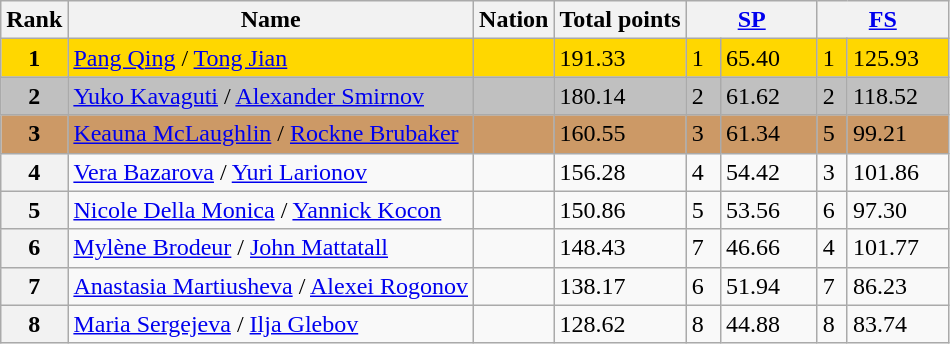<table class="wikitable sortable">
<tr>
<th>Rank</th>
<th>Name</th>
<th>Nation</th>
<th>Total points</th>
<th colspan="2" width="80px"><a href='#'>SP</a></th>
<th colspan="2" width="80px"><a href='#'>FS</a></th>
</tr>
<tr bgcolor="gold">
<td align="center"><strong>1</strong></td>
<td><a href='#'>Pang Qing</a> / <a href='#'>Tong Jian</a></td>
<td></td>
<td>191.33</td>
<td>1</td>
<td>65.40</td>
<td>1</td>
<td>125.93</td>
</tr>
<tr bgcolor="silver">
<td align="center"><strong>2</strong></td>
<td><a href='#'>Yuko Kavaguti</a> / <a href='#'>Alexander Smirnov</a></td>
<td></td>
<td>180.14</td>
<td>2</td>
<td>61.62</td>
<td>2</td>
<td>118.52</td>
</tr>
<tr bgcolor="cc9966">
<td align="center"><strong>3</strong></td>
<td><a href='#'>Keauna McLaughlin</a> / <a href='#'>Rockne Brubaker</a></td>
<td></td>
<td>160.55</td>
<td>3</td>
<td>61.34</td>
<td>5</td>
<td>99.21</td>
</tr>
<tr>
<th>4</th>
<td><a href='#'>Vera Bazarova</a> / <a href='#'>Yuri Larionov</a></td>
<td></td>
<td>156.28</td>
<td>4</td>
<td>54.42</td>
<td>3</td>
<td>101.86</td>
</tr>
<tr>
<th>5</th>
<td><a href='#'>Nicole Della Monica</a> / <a href='#'>Yannick Kocon</a></td>
<td></td>
<td>150.86</td>
<td>5</td>
<td>53.56</td>
<td>6</td>
<td>97.30</td>
</tr>
<tr>
<th>6</th>
<td><a href='#'>Mylène Brodeur</a> / <a href='#'>John Mattatall</a></td>
<td></td>
<td>148.43</td>
<td>7</td>
<td>46.66</td>
<td>4</td>
<td>101.77</td>
</tr>
<tr>
<th>7</th>
<td><a href='#'>Anastasia Martiusheva</a> / <a href='#'>Alexei Rogonov</a></td>
<td></td>
<td>138.17</td>
<td>6</td>
<td>51.94</td>
<td>7</td>
<td>86.23</td>
</tr>
<tr>
<th>8</th>
<td><a href='#'>Maria Sergejeva</a> / <a href='#'>Ilja Glebov</a></td>
<td></td>
<td>128.62</td>
<td>8</td>
<td>44.88</td>
<td>8</td>
<td>83.74</td>
</tr>
</table>
